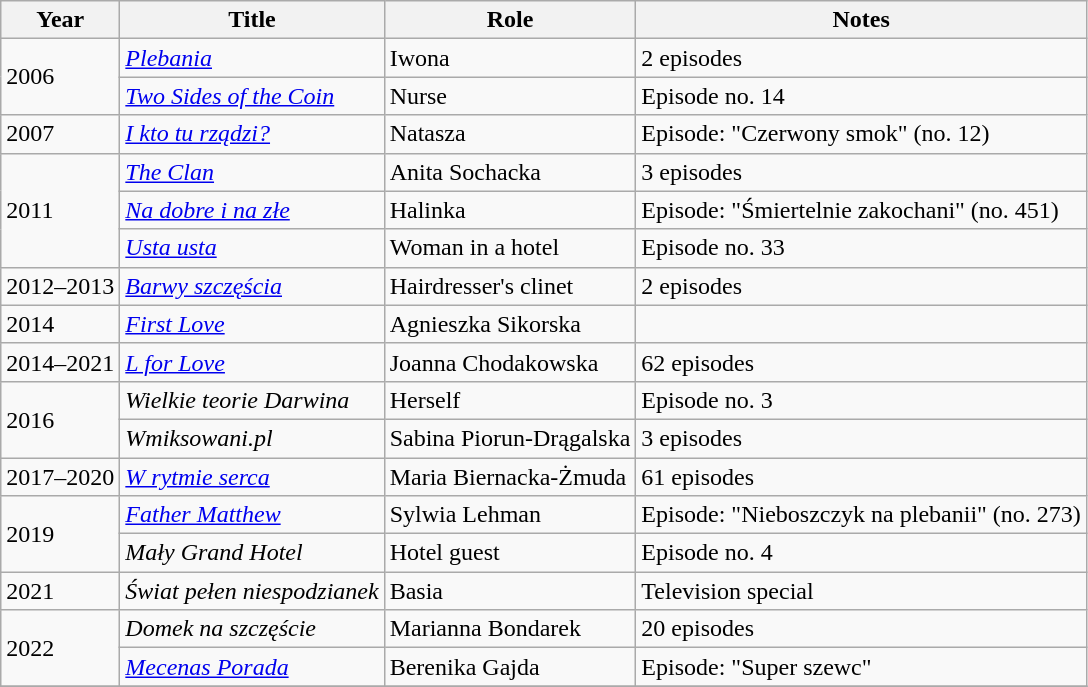<table class="wikitable plainrowheaders sortable">
<tr>
<th scope="col">Year</th>
<th scope="col">Title</th>
<th scope="col">Role</th>
<th scope="col" class="unsortable">Notes</th>
</tr>
<tr>
<td rowspan=2>2006</td>
<td><em><a href='#'>Plebania</a></em></td>
<td>Iwona</td>
<td>2 episodes</td>
</tr>
<tr>
<td><em><a href='#'>Two Sides of the Coin</a></em></td>
<td>Nurse</td>
<td>Episode no. 14</td>
</tr>
<tr>
<td>2007</td>
<td><em><a href='#'>I kto tu rządzi?</a></em></td>
<td>Natasza</td>
<td>Episode: "Czerwony smok" (no. 12)</td>
</tr>
<tr>
<td rowspan=3>2011</td>
<td><em><a href='#'>The Clan</a></em></td>
<td>Anita Sochacka</td>
<td>3 episodes</td>
</tr>
<tr>
<td><em><a href='#'>Na dobre i na złe</a></em></td>
<td>Halinka</td>
<td>Episode: "Śmiertelnie zakochani" (no. 451)</td>
</tr>
<tr>
<td><em><a href='#'>Usta usta</a></em></td>
<td>Woman in a hotel</td>
<td>Episode no. 33</td>
</tr>
<tr>
<td>2012–2013</td>
<td><em><a href='#'>Barwy szczęścia</a></em></td>
<td>Hairdresser's clinet</td>
<td>2 episodes</td>
</tr>
<tr>
<td>2014</td>
<td><em><a href='#'>First Love</a></em></td>
<td>Agnieszka Sikorska</td>
</tr>
<tr>
<td>2014–2021</td>
<td><em><a href='#'>L for Love</a></em></td>
<td>Joanna Chodakowska</td>
<td>62 episodes</td>
</tr>
<tr>
<td rowspan=2>2016</td>
<td><em>Wielkie teorie Darwina</em></td>
<td>Herself</td>
<td>Episode no. 3</td>
</tr>
<tr>
<td><em>Wmiksowani.pl</em></td>
<td>Sabina Piorun-Drągalska</td>
<td>3 episodes</td>
</tr>
<tr>
<td>2017–2020</td>
<td><em><a href='#'>W rytmie serca</a></em></td>
<td>Maria Biernacka-Żmuda</td>
<td>61 episodes</td>
</tr>
<tr>
<td rowspan=2>2019</td>
<td><em><a href='#'>Father Matthew</a></em></td>
<td>Sylwia Lehman</td>
<td>Episode: "Nieboszczyk na plebanii" (no. 273)</td>
</tr>
<tr>
<td><em>Mały Grand Hotel</em></td>
<td>Hotel guest</td>
<td>Episode no. 4</td>
</tr>
<tr>
<td>2021</td>
<td><em>Świat pełen niespodzianek</em></td>
<td>Basia</td>
<td>Television special</td>
</tr>
<tr>
<td rowspan=2>2022</td>
<td><em>Domek na szczęście</em></td>
<td>Marianna Bondarek</td>
<td>20 episodes</td>
</tr>
<tr>
<td><em><a href='#'>Mecenas Porada</a></em></td>
<td>Berenika Gajda</td>
<td>Episode: "Super szewc"</td>
</tr>
<tr>
</tr>
</table>
